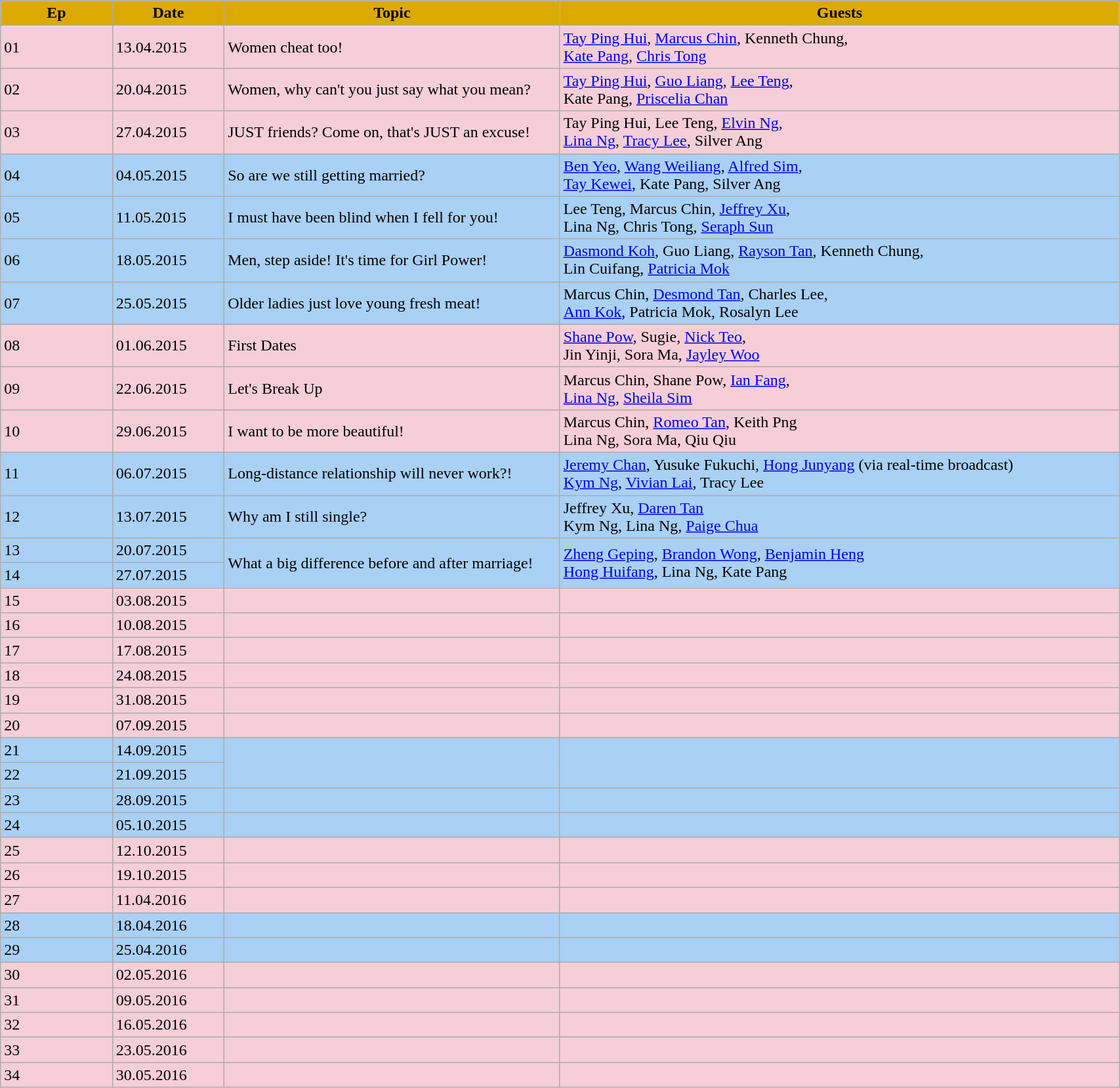<table class="wikitable" style="width:90%">
<tr>
<th style="background-color: #DBA901" width= 10%>Ep</th>
<th style="background-color: #DBA901" width= 10%>Date</th>
<th style="background-color: #DBA901" width= 30%>Topic</th>
<th style="background-color: #DBA901" width= 50%>Guests</th>
</tr>
<tr style="background-color: #F6CED8" |>
<td>01</td>
<td>13.04.2015</td>
<td>Women cheat too!</td>
<td><a href='#'>Tay Ping Hui</a>, <a href='#'>Marcus Chin</a>, Kenneth Chung, <br><a href='#'>Kate Pang</a>, <a href='#'>Chris Tong</a></td>
</tr>
<tr style="background-color: #F6CED8" |>
<td>02</td>
<td>20.04.2015</td>
<td>Women, why can't you just say what you mean?</td>
<td><a href='#'>Tay Ping Hui</a>, <a href='#'>Guo Liang</a>, <a href='#'>Lee Teng</a>, <br>Kate Pang, <a href='#'>Priscelia Chan</a></td>
</tr>
<tr style="background-color: #F6CED8" |>
<td>03</td>
<td>27.04.2015</td>
<td>JUST friends? Come on, that's JUST an excuse!</td>
<td>Tay Ping Hui, Lee Teng, <a href='#'>Elvin Ng</a>, <br><a href='#'>Lina Ng</a>, <a href='#'>Tracy Lee</a>, Silver Ang</td>
</tr>
<tr style="background-color: #A9D0F5" |>
<td>04</td>
<td>04.05.2015</td>
<td>So are we still getting married?</td>
<td><a href='#'>Ben Yeo</a>, <a href='#'>Wang Weiliang</a>, <a href='#'>Alfred Sim</a>, <br><a href='#'>Tay Kewei</a>, Kate Pang, Silver Ang</td>
</tr>
<tr style="background-color: #A9D0F5" |>
<td>05</td>
<td>11.05.2015</td>
<td>I must have been blind when I fell for you!</td>
<td>Lee Teng, Marcus Chin, <a href='#'>Jeffrey Xu</a>, <br>Lina Ng, Chris Tong, <a href='#'>Seraph Sun</a></td>
</tr>
<tr style="background-color: #A9D0F5" |>
<td>06</td>
<td>18.05.2015</td>
<td>Men, step aside! It's time for Girl Power!</td>
<td><a href='#'>Dasmond Koh</a>, Guo Liang, <a href='#'>Rayson Tan</a>, Kenneth Chung, <br>Lin Cuifang, <a href='#'>Patricia Mok</a></td>
</tr>
<tr style="background-color: #A9D0F5" |>
<td>07</td>
<td>25.05.2015</td>
<td>Older ladies just love young fresh meat!</td>
<td>Marcus Chin, <a href='#'>Desmond Tan</a>, Charles Lee, <br><a href='#'>Ann Kok</a>, Patricia Mok, Rosalyn Lee</td>
</tr>
<tr style="background-color: #F6CED8" |>
<td>08</td>
<td>01.06.2015</td>
<td>First Dates</td>
<td><a href='#'>Shane Pow</a>, Sugie, <a href='#'>Nick Teo</a>, <br>Jin Yinji, Sora Ma, <a href='#'>Jayley Woo</a></td>
</tr>
<tr style="background-color: #F6CED8" |>
<td>09</td>
<td>22.06.2015</td>
<td>Let's Break Up</td>
<td>Marcus Chin, Shane Pow, <a href='#'>Ian Fang</a>, <br><a href='#'>Lina Ng</a>, <a href='#'>Sheila Sim</a></td>
</tr>
<tr style="background-color: #F6CED8" |>
<td>10</td>
<td>29.06.2015</td>
<td>I want to be more beautiful!</td>
<td>Marcus Chin, <a href='#'>Romeo Tan</a>, Keith Png <br>Lina Ng, Sora Ma, Qiu Qiu</td>
</tr>
<tr style="background-color: #A9D0F5" |>
<td>11</td>
<td>06.07.2015</td>
<td>Long-distance relationship will never work?!</td>
<td><a href='#'>Jeremy Chan</a>, Yusuke Fukuchi, <a href='#'>Hong Junyang</a> (via real-time broadcast) <br> <a href='#'>Kym Ng</a>, <a href='#'>Vivian Lai</a>, Tracy Lee</td>
</tr>
<tr style="background-color: #A9D0F5" |>
<td>12</td>
<td>13.07.2015</td>
<td>Why am I still single?</td>
<td>Jeffrey Xu, <a href='#'>Daren Tan</a> <br> Kym Ng, Lina Ng, <a href='#'>Paige Chua</a></td>
</tr>
<tr style="background-color: #A9D0F5" |>
<td>13</td>
<td>20.07.2015</td>
<td rowspan="2">What a big difference before and after marriage!</td>
<td rowspan="2"><a href='#'>Zheng Geping</a>, <a href='#'>Brandon Wong</a>, <a href='#'>Benjamin Heng</a> <br> <a href='#'>Hong Huifang</a>, Lina Ng, Kate Pang</td>
</tr>
<tr style="background-color: #A9D0F5" |>
<td>14</td>
<td>27.07.2015</td>
</tr>
<tr style="background-color: #F6CED8" |>
<td>15</td>
<td>03.08.2015</td>
<td></td>
<td></td>
</tr>
<tr style="background-color: #F6CED8" |>
<td>16</td>
<td>10.08.2015</td>
<td></td>
<td></td>
</tr>
<tr style="background-color: #F6CED8" |>
<td>17</td>
<td>17.08.2015</td>
<td></td>
<td></td>
</tr>
<tr style="background-color: #F6CED8" |>
<td>18</td>
<td>24.08.2015</td>
<td></td>
<td></td>
</tr>
<tr style="background-color: #F6CED8" |>
<td>19</td>
<td>31.08.2015</td>
<td></td>
<td></td>
</tr>
<tr style="background-color: #F6CED8" |>
<td>20</td>
<td>07.09.2015</td>
<td></td>
<td></td>
</tr>
<tr style="background-color: #A9D0F5" |>
<td>21</td>
<td>14.09.2015</td>
<td rowspan="2"></td>
<td rowspan="2"></td>
</tr>
<tr style="background-color: #A9D0F5" |>
<td>22</td>
<td>21.09.2015</td>
</tr>
<tr style="background-color: #A9D0F5" |>
<td>23</td>
<td>28.09.2015</td>
<td></td>
<td></td>
</tr>
<tr style="background-color: #A9D0F5" |>
<td>24</td>
<td>05.10.2015</td>
<td></td>
<td></td>
</tr>
<tr style="background-color: #F6CED8" |>
<td>25</td>
<td>12.10.2015</td>
<td></td>
<td></td>
</tr>
<tr style="background-color: #F6CED8" |>
<td>26</td>
<td>19.10.2015</td>
<td></td>
<td></td>
</tr>
<tr style="background-color: #F6CED8" |>
<td>27</td>
<td>11.04.2016</td>
<td></td>
<td></td>
</tr>
<tr style="background-color: #A9D0F5" |>
<td>28</td>
<td>18.04.2016</td>
<td></td>
<td></td>
</tr>
<tr style="background-color: #A9D0F5" |>
<td>29</td>
<td>25.04.2016</td>
<td></td>
<td></td>
</tr>
<tr style="background-color: #F6CED8" |>
<td>30</td>
<td>02.05.2016</td>
<td></td>
<td></td>
</tr>
<tr style="background-color: #F6CED8" |>
<td>31</td>
<td>09.05.2016</td>
<td></td>
<td></td>
</tr>
<tr style="background-color: #F6CED8" |>
<td>32</td>
<td>16.05.2016</td>
<td></td>
<td></td>
</tr>
<tr style="background-color: #F6CED8" |>
<td>33</td>
<td>23.05.2016</td>
<td></td>
<td></td>
</tr>
<tr style="background-color: #F6CED8" |>
<td>34</td>
<td>30.05.2016</td>
<td></td>
<td></td>
</tr>
</table>
